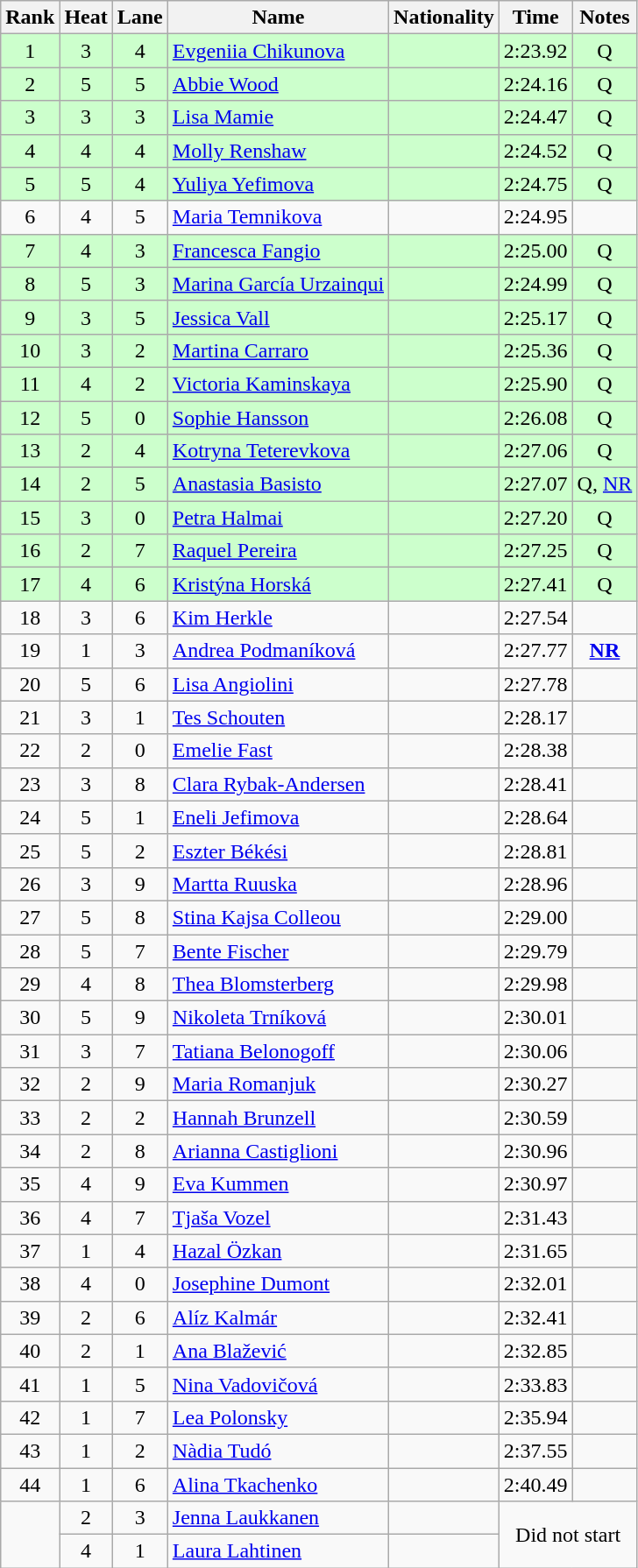<table class="wikitable sortable" style="text-align:center">
<tr>
<th>Rank</th>
<th>Heat</th>
<th>Lane</th>
<th>Name</th>
<th>Nationality</th>
<th>Time</th>
<th>Notes</th>
</tr>
<tr bgcolor=ccffcc>
<td>1</td>
<td>3</td>
<td>4</td>
<td align=left><a href='#'>Evgeniia Chikunova</a></td>
<td align=left></td>
<td>2:23.92</td>
<td>Q</td>
</tr>
<tr bgcolor=ccffcc>
<td>2</td>
<td>5</td>
<td>5</td>
<td align=left><a href='#'>Abbie Wood</a></td>
<td align=left></td>
<td>2:24.16</td>
<td>Q</td>
</tr>
<tr bgcolor=ccffcc>
<td>3</td>
<td>3</td>
<td>3</td>
<td align=left><a href='#'>Lisa Mamie</a></td>
<td align=left></td>
<td>2:24.47</td>
<td>Q</td>
</tr>
<tr bgcolor=ccffcc>
<td>4</td>
<td>4</td>
<td>4</td>
<td align=left><a href='#'>Molly Renshaw</a></td>
<td align=left></td>
<td>2:24.52</td>
<td>Q</td>
</tr>
<tr bgcolor=ccffcc>
<td>5</td>
<td>5</td>
<td>4</td>
<td align=left><a href='#'>Yuliya Yefimova</a></td>
<td align=left></td>
<td>2:24.75</td>
<td>Q</td>
</tr>
<tr>
<td>6</td>
<td>4</td>
<td>5</td>
<td align=left><a href='#'>Maria Temnikova</a></td>
<td align=left></td>
<td>2:24.95</td>
<td></td>
</tr>
<tr bgcolor=ccffcc>
<td>7</td>
<td>4</td>
<td>3</td>
<td align=left><a href='#'>Francesca Fangio</a></td>
<td align=left></td>
<td>2:25.00</td>
<td>Q</td>
</tr>
<tr bgcolor=ccffcc>
<td>8</td>
<td>5</td>
<td>3</td>
<td align=left><a href='#'>Marina García Urzainqui</a></td>
<td align=left></td>
<td>2:24.99</td>
<td>Q</td>
</tr>
<tr bgcolor=ccffcc>
<td>9</td>
<td>3</td>
<td>5</td>
<td align=left><a href='#'>Jessica Vall</a></td>
<td align=left></td>
<td>2:25.17</td>
<td>Q</td>
</tr>
<tr bgcolor=ccffcc>
<td>10</td>
<td>3</td>
<td>2</td>
<td align=left><a href='#'>Martina Carraro</a></td>
<td align=left></td>
<td>2:25.36</td>
<td>Q</td>
</tr>
<tr bgcolor=ccffcc>
<td>11</td>
<td>4</td>
<td>2</td>
<td align=left><a href='#'>Victoria Kaminskaya</a></td>
<td align=left></td>
<td>2:25.90</td>
<td>Q</td>
</tr>
<tr bgcolor=ccffcc>
<td>12</td>
<td>5</td>
<td>0</td>
<td align=left><a href='#'>Sophie Hansson</a></td>
<td align=left></td>
<td>2:26.08</td>
<td>Q</td>
</tr>
<tr bgcolor=ccffcc>
<td>13</td>
<td>2</td>
<td>4</td>
<td align=left><a href='#'>Kotryna Teterevkova</a></td>
<td align=left></td>
<td>2:27.06</td>
<td>Q</td>
</tr>
<tr bgcolor=ccffcc>
<td>14</td>
<td>2</td>
<td>5</td>
<td align=left><a href='#'>Anastasia Basisto</a></td>
<td align=left></td>
<td>2:27.07</td>
<td>Q, <a href='#'>NR</a></td>
</tr>
<tr bgcolor=ccffcc>
<td>15</td>
<td>3</td>
<td>0</td>
<td align=left><a href='#'>Petra Halmai</a></td>
<td align=left></td>
<td>2:27.20</td>
<td>Q</td>
</tr>
<tr bgcolor=ccffcc>
<td>16</td>
<td>2</td>
<td>7</td>
<td align=left><a href='#'>Raquel Pereira</a></td>
<td align=left></td>
<td>2:27.25</td>
<td>Q</td>
</tr>
<tr bgcolor=ccffcc>
<td>17</td>
<td>4</td>
<td>6</td>
<td align=left><a href='#'>Kristýna Horská</a></td>
<td align=left></td>
<td>2:27.41</td>
<td>Q</td>
</tr>
<tr>
<td>18</td>
<td>3</td>
<td>6</td>
<td align=left><a href='#'>Kim Herkle</a></td>
<td align=left></td>
<td>2:27.54</td>
<td></td>
</tr>
<tr>
<td>19</td>
<td>1</td>
<td>3</td>
<td align=left><a href='#'>Andrea Podmaníková</a></td>
<td align=left></td>
<td>2:27.77</td>
<td><strong><a href='#'>NR</a></strong></td>
</tr>
<tr>
<td>20</td>
<td>5</td>
<td>6</td>
<td align=left><a href='#'>Lisa Angiolini</a></td>
<td align=left></td>
<td>2:27.78</td>
<td></td>
</tr>
<tr>
<td>21</td>
<td>3</td>
<td>1</td>
<td align=left><a href='#'>Tes Schouten</a></td>
<td align=left></td>
<td>2:28.17</td>
<td></td>
</tr>
<tr>
<td>22</td>
<td>2</td>
<td>0</td>
<td align=left><a href='#'>Emelie Fast</a></td>
<td align=left></td>
<td>2:28.38</td>
<td></td>
</tr>
<tr>
<td>23</td>
<td>3</td>
<td>8</td>
<td align=left><a href='#'>Clara Rybak-Andersen</a></td>
<td align=left></td>
<td>2:28.41</td>
<td></td>
</tr>
<tr>
<td>24</td>
<td>5</td>
<td>1</td>
<td align=left><a href='#'>Eneli Jefimova</a></td>
<td align=left></td>
<td>2:28.64</td>
<td></td>
</tr>
<tr>
<td>25</td>
<td>5</td>
<td>2</td>
<td align=left><a href='#'>Eszter Békési</a></td>
<td align=left></td>
<td>2:28.81</td>
<td></td>
</tr>
<tr>
<td>26</td>
<td>3</td>
<td>9</td>
<td align=left><a href='#'>Martta Ruuska</a></td>
<td align=left></td>
<td>2:28.96</td>
<td></td>
</tr>
<tr>
<td>27</td>
<td>5</td>
<td>8</td>
<td align=left><a href='#'>Stina Kajsa Colleou</a></td>
<td align=left></td>
<td>2:29.00</td>
<td></td>
</tr>
<tr>
<td>28</td>
<td>5</td>
<td>7</td>
<td align=left><a href='#'>Bente Fischer</a></td>
<td align=left></td>
<td>2:29.79</td>
<td></td>
</tr>
<tr>
<td>29</td>
<td>4</td>
<td>8</td>
<td align=left><a href='#'>Thea Blomsterberg</a></td>
<td align=left></td>
<td>2:29.98</td>
<td></td>
</tr>
<tr>
<td>30</td>
<td>5</td>
<td>9</td>
<td align=left><a href='#'>Nikoleta Trníková</a></td>
<td align=left></td>
<td>2:30.01</td>
<td></td>
</tr>
<tr>
<td>31</td>
<td>3</td>
<td>7</td>
<td align=left><a href='#'>Tatiana Belonogoff</a></td>
<td align=left></td>
<td>2:30.06</td>
<td></td>
</tr>
<tr>
<td>32</td>
<td>2</td>
<td>9</td>
<td align=left><a href='#'>Maria Romanjuk</a></td>
<td align=left></td>
<td>2:30.27</td>
<td></td>
</tr>
<tr>
<td>33</td>
<td>2</td>
<td>2</td>
<td align=left><a href='#'>Hannah Brunzell</a></td>
<td align=left></td>
<td>2:30.59</td>
<td></td>
</tr>
<tr>
<td>34</td>
<td>2</td>
<td>8</td>
<td align=left><a href='#'>Arianna Castiglioni</a></td>
<td align=left></td>
<td>2:30.96</td>
<td></td>
</tr>
<tr>
<td>35</td>
<td>4</td>
<td>9</td>
<td align=left><a href='#'>Eva Kummen</a></td>
<td align=left></td>
<td>2:30.97</td>
<td></td>
</tr>
<tr>
<td>36</td>
<td>4</td>
<td>7</td>
<td align=left><a href='#'>Tjaša Vozel</a></td>
<td align=left></td>
<td>2:31.43</td>
<td></td>
</tr>
<tr>
<td>37</td>
<td>1</td>
<td>4</td>
<td align=left><a href='#'>Hazal Özkan</a></td>
<td align=left></td>
<td>2:31.65</td>
<td></td>
</tr>
<tr>
<td>38</td>
<td>4</td>
<td>0</td>
<td align=left><a href='#'>Josephine Dumont</a></td>
<td align=left></td>
<td>2:32.01</td>
<td></td>
</tr>
<tr>
<td>39</td>
<td>2</td>
<td>6</td>
<td align=left><a href='#'>Alíz Kalmár</a></td>
<td align=left></td>
<td>2:32.41</td>
<td></td>
</tr>
<tr>
<td>40</td>
<td>2</td>
<td>1</td>
<td align=left><a href='#'>Ana Blažević</a></td>
<td align=left></td>
<td>2:32.85</td>
<td></td>
</tr>
<tr>
<td>41</td>
<td>1</td>
<td>5</td>
<td align=left><a href='#'>Nina Vadovičová</a></td>
<td align=left></td>
<td>2:33.83</td>
<td></td>
</tr>
<tr>
<td>42</td>
<td>1</td>
<td>7</td>
<td align=left><a href='#'>Lea Polonsky</a></td>
<td align=left></td>
<td>2:35.94</td>
<td></td>
</tr>
<tr>
<td>43</td>
<td>1</td>
<td>2</td>
<td align=left><a href='#'>Nàdia Tudó</a></td>
<td align=left></td>
<td>2:37.55</td>
<td></td>
</tr>
<tr>
<td>44</td>
<td>1</td>
<td>6</td>
<td align=left><a href='#'>Alina Tkachenko</a></td>
<td align=left></td>
<td>2:40.49</td>
<td></td>
</tr>
<tr>
<td rowspan=2></td>
<td>2</td>
<td>3</td>
<td align=left><a href='#'>Jenna Laukkanen</a></td>
<td align=left></td>
<td rowspan=2 colspan=2>Did not start</td>
</tr>
<tr>
<td>4</td>
<td>1</td>
<td align=left><a href='#'>Laura Lahtinen</a></td>
<td align=left></td>
</tr>
</table>
